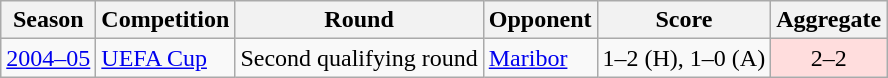<table class="wikitable">
<tr>
<th>Season</th>
<th>Competition</th>
<th>Round</th>
<th>Opponent</th>
<th>Score</th>
<th>Aggregate</th>
</tr>
<tr>
<td><a href='#'>2004–05</a></td>
<td><a href='#'>UEFA Cup</a></td>
<td>Second qualifying round</td>
<td> <a href='#'>Maribor</a></td>
<td>1–2 (H), 1–0 (A)</td>
<td align="center" bgcolor="#FFDDDD">2–2</td>
</tr>
</table>
